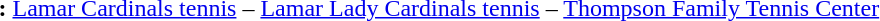<table id="toc" border="0">
<tr>
<th>:</th>
<td><a href='#'>Lamar Cardinals tennis</a> – <a href='#'>Lamar Lady Cardinals tennis</a> – <a href='#'>Thompson Family Tennis Center</a></td>
</tr>
</table>
